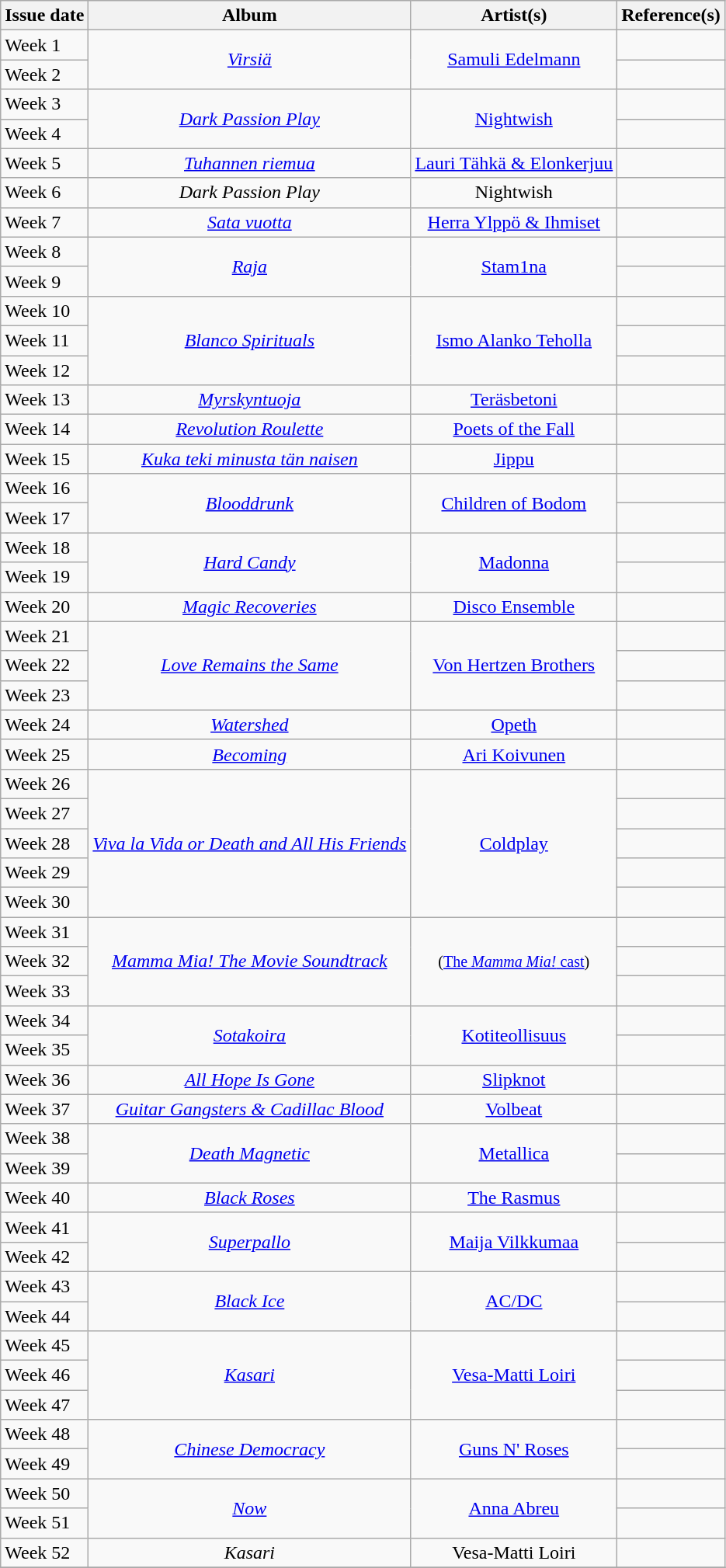<table class="wikitable">
<tr>
<th style="text-align: center;">Issue date</th>
<th style="text-align: center;">Album</th>
<th style="text-align: center;">Artist(s)</th>
<th style="text-align: center;">Reference(s)</th>
</tr>
<tr>
<td>Week 1</td>
<td style="text-align: center;" rowspan="2"><em><a href='#'>Virsiä</a></em></td>
<td style="text-align: center;" rowspan="2"><a href='#'>Samuli Edelmann</a></td>
<td style="text-align: center;"></td>
</tr>
<tr>
<td>Week 2</td>
<td style="text-align: center;"></td>
</tr>
<tr>
<td>Week 3</td>
<td style="text-align: center;" rowspan="2"><em><a href='#'>Dark Passion Play</a></em></td>
<td style="text-align: center;" rowspan="2"><a href='#'>Nightwish</a></td>
<td style="text-align: center;"></td>
</tr>
<tr>
<td>Week 4</td>
<td style="text-align: center;"></td>
</tr>
<tr>
<td>Week 5</td>
<td style="text-align: center;" rowspan="1"><em><a href='#'>Tuhannen riemua</a></em></td>
<td style="text-align: center;" rowspan="1"><a href='#'>Lauri Tähkä & Elonkerjuu</a></td>
<td style="text-align: center;"></td>
</tr>
<tr>
<td>Week 6</td>
<td style="text-align: center;" rowspan="1"><em>Dark Passion Play</em></td>
<td style="text-align: center;" rowspan="1">Nightwish</td>
<td style="text-align: center;"></td>
</tr>
<tr>
<td>Week 7</td>
<td style="text-align: center;" rowspan="1"><em><a href='#'>Sata vuotta</a></em></td>
<td style="text-align: center;" rowspan="1"><a href='#'>Herra Ylppö & Ihmiset</a></td>
<td style="text-align: center;"></td>
</tr>
<tr>
<td>Week 8</td>
<td style="text-align: center;" rowspan="2"><em><a href='#'>Raja</a></em></td>
<td style="text-align: center;" rowspan="2"><a href='#'>Stam1na</a></td>
<td style="text-align: center;"></td>
</tr>
<tr>
<td>Week 9</td>
<td style="text-align: center;"></td>
</tr>
<tr>
<td>Week 10</td>
<td style="text-align: center;" rowspan="3"><em><a href='#'>Blanco Spirituals</a></em></td>
<td style="text-align: center;" rowspan="3"><a href='#'>Ismo Alanko Teholla</a></td>
<td style="text-align: center;"></td>
</tr>
<tr>
<td>Week 11</td>
<td style="text-align: center;"></td>
</tr>
<tr>
<td>Week 12</td>
<td style="text-align: center;"></td>
</tr>
<tr>
<td>Week 13</td>
<td style="text-align: center;" rowspan="1"><em><a href='#'>Myrskyntuoja</a></em></td>
<td style="text-align: center;" rowspan="1"><a href='#'>Teräsbetoni</a></td>
<td style="text-align: center;"></td>
</tr>
<tr>
<td>Week 14</td>
<td style="text-align: center;" rowspan="1"><em><a href='#'>Revolution Roulette</a></em></td>
<td style="text-align: center;" rowspan="1"><a href='#'>Poets of the Fall</a></td>
<td style="text-align: center;"></td>
</tr>
<tr>
<td>Week 15</td>
<td style="text-align: center;" rowspan="1"><em><a href='#'>Kuka teki minusta tän naisen</a></em></td>
<td style="text-align: center;" rowspan="1"><a href='#'>Jippu</a></td>
<td style="text-align: center;"></td>
</tr>
<tr>
<td>Week 16</td>
<td style="text-align: center;" rowspan="2"><em><a href='#'>Blooddrunk</a></em></td>
<td style="text-align: center;" rowspan="2"><a href='#'>Children of Bodom</a></td>
<td style="text-align: center;"></td>
</tr>
<tr>
<td>Week 17</td>
<td style="text-align: center;"></td>
</tr>
<tr>
<td>Week 18</td>
<td style="text-align: center;" rowspan="2"><em><a href='#'>Hard Candy</a></em></td>
<td style="text-align: center;" rowspan="2"><a href='#'>Madonna</a></td>
<td style="text-align: center;"></td>
</tr>
<tr>
<td>Week 19</td>
<td style="text-align: center;"></td>
</tr>
<tr>
<td>Week 20</td>
<td style="text-align: center;" rowspan="1"><em><a href='#'>Magic Recoveries</a></em></td>
<td style="text-align: center;" rowspan="1"><a href='#'>Disco Ensemble</a></td>
<td style="text-align: center;"></td>
</tr>
<tr>
<td>Week 21</td>
<td style="text-align: center;" rowspan="3"><em><a href='#'>Love Remains the Same</a></em></td>
<td style="text-align: center;" rowspan="3"><a href='#'>Von Hertzen Brothers</a></td>
<td style="text-align: center;"></td>
</tr>
<tr>
<td>Week 22</td>
<td style="text-align: center;"></td>
</tr>
<tr>
<td>Week 23</td>
<td style="text-align: center;"></td>
</tr>
<tr>
<td>Week 24</td>
<td style="text-align: center;" rowspan="1"><em><a href='#'>Watershed</a></em></td>
<td style="text-align: center;" rowspan="1"><a href='#'>Opeth</a></td>
<td style="text-align: center;"></td>
</tr>
<tr>
<td>Week 25</td>
<td style="text-align: center;" rowspan="1"><em><a href='#'>Becoming</a></em></td>
<td style="text-align: center;" rowspan="1"><a href='#'>Ari Koivunen</a></td>
<td style="text-align: center;"></td>
</tr>
<tr>
<td>Week 26</td>
<td style="text-align: center;" rowspan="5"><em><a href='#'>Viva la Vida or Death and All His Friends</a></em></td>
<td style="text-align: center;" rowspan="5"><a href='#'>Coldplay</a></td>
<td style="text-align: center;"></td>
</tr>
<tr>
<td>Week 27</td>
<td style="text-align: center;"></td>
</tr>
<tr>
<td>Week 28</td>
<td style="text-align: center;"></td>
</tr>
<tr>
<td>Week 29</td>
<td style="text-align: center;"></td>
</tr>
<tr>
<td>Week 30</td>
<td style="text-align: center;"></td>
</tr>
<tr>
<td>Week 31</td>
<td style="text-align: center;" rowspan="3"><em><a href='#'>Mamma Mia! The Movie Soundtrack</a></em></td>
<td style="text-align: center;" rowspan="3"><small>(<a href='#'>The <em>Mamma Mia!</em> cast</a>)</small></td>
<td style="text-align: center;"></td>
</tr>
<tr>
<td>Week 32</td>
<td style="text-align: center;"></td>
</tr>
<tr>
<td>Week 33</td>
<td style="text-align: center;"></td>
</tr>
<tr>
<td>Week 34</td>
<td style="text-align: center;" rowspan="2"><em><a href='#'>Sotakoira</a></em></td>
<td style="text-align: center;" rowspan="2"><a href='#'>Kotiteollisuus</a></td>
<td style="text-align: center;"></td>
</tr>
<tr>
<td>Week 35</td>
<td style="text-align: center;"></td>
</tr>
<tr>
<td>Week 36</td>
<td style="text-align: center;" rowspan="1"><em><a href='#'>All Hope Is Gone</a></em></td>
<td style="text-align: center;" rowspan="1"><a href='#'>Slipknot</a></td>
<td style="text-align: center;"></td>
</tr>
<tr>
<td>Week 37</td>
<td style="text-align: center;" rowspan="1"><em><a href='#'>Guitar Gangsters & Cadillac Blood</a></em></td>
<td style="text-align: center;" rowspan="1"><a href='#'>Volbeat</a></td>
<td style="text-align: center;"></td>
</tr>
<tr>
<td>Week 38</td>
<td style="text-align: center;" rowspan="2"><em><a href='#'>Death Magnetic</a></em></td>
<td style="text-align: center;" rowspan="2"><a href='#'>Metallica</a></td>
<td style="text-align: center;"></td>
</tr>
<tr>
<td>Week 39</td>
<td style="text-align: center;"></td>
</tr>
<tr>
<td>Week 40</td>
<td style="text-align: center;" rowspan="1"><em><a href='#'>Black Roses</a></em></td>
<td style="text-align: center;" rowspan="1"><a href='#'>The Rasmus</a></td>
<td style="text-align: center;"></td>
</tr>
<tr>
<td>Week 41</td>
<td style="text-align: center;" rowspan="2"><em><a href='#'>Superpallo</a></em></td>
<td style="text-align: center;" rowspan="2"><a href='#'>Maija Vilkkumaa</a></td>
<td style="text-align: center;"></td>
</tr>
<tr>
<td>Week 42</td>
<td style="text-align: center;"></td>
</tr>
<tr>
<td>Week 43</td>
<td style="text-align: center;" rowspan="2"><em><a href='#'>Black Ice</a></em></td>
<td style="text-align: center;" rowspan="2"><a href='#'>AC/DC</a></td>
<td style="text-align: center;"></td>
</tr>
<tr>
<td>Week 44</td>
<td style="text-align: center;"></td>
</tr>
<tr>
<td>Week 45</td>
<td style="text-align: center;" rowspan="3"><em><a href='#'>Kasari</a></em></td>
<td style="text-align: center;" rowspan="3"><a href='#'>Vesa-Matti Loiri</a></td>
<td style="text-align: center;"></td>
</tr>
<tr>
<td>Week 46</td>
<td style="text-align: center;"></td>
</tr>
<tr>
<td>Week 47</td>
<td style="text-align: center;"></td>
</tr>
<tr>
<td>Week 48</td>
<td style="text-align: center;" rowspan="2"><em><a href='#'>Chinese Democracy</a></em></td>
<td style="text-align: center;" rowspan="2"><a href='#'>Guns N' Roses</a></td>
<td style="text-align: center;"></td>
</tr>
<tr>
<td>Week 49</td>
<td style="text-align: center;"></td>
</tr>
<tr>
<td>Week 50</td>
<td style="text-align: center;" rowspan="2"><em><a href='#'>Now</a></em></td>
<td style="text-align: center;" rowspan="2"><a href='#'>Anna Abreu</a></td>
<td style="text-align: center;"></td>
</tr>
<tr>
<td>Week 51</td>
<td style="text-align: center;"></td>
</tr>
<tr>
<td>Week 52</td>
<td style="text-align: center;" rowspan="1"><em>Kasari</em></td>
<td style="text-align: center;" rowspan="1">Vesa-Matti Loiri</td>
<td style="text-align: center;"></td>
</tr>
<tr>
</tr>
</table>
